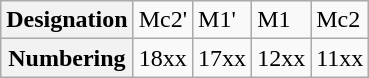<table class="wikitable">
<tr>
<th>Designation</th>
<td>Mc2'</td>
<td>M1'</td>
<td>M1</td>
<td>Mc2</td>
</tr>
<tr>
<th>Numbering</th>
<td>18xx</td>
<td>17xx</td>
<td>12xx</td>
<td>11xx</td>
</tr>
</table>
